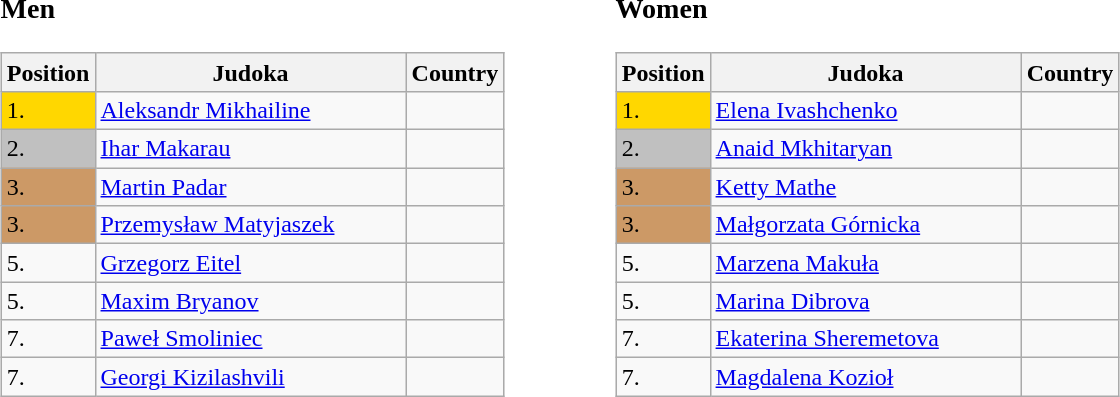<table>
<tr>
<td valign="top"><br><h3>Men</h3><table class=wikitable>
<tr>
<th width=10>Position</th>
<th width=200>Judoka</th>
<th width=10>Country</th>
</tr>
<tr>
<td bgcolor=gold>1.</td>
<td><a href='#'>Aleksandr Mikhailine</a></td>
<td></td>
</tr>
<tr>
<td bgcolor="silver">2.</td>
<td><a href='#'>Ihar Makarau</a></td>
<td></td>
</tr>
<tr>
<td bgcolor="CC9966">3.</td>
<td><a href='#'>Martin Padar</a></td>
<td></td>
</tr>
<tr>
<td bgcolor="CC9966">3.</td>
<td><a href='#'>Przemysław Matyjaszek</a></td>
<td></td>
</tr>
<tr>
<td>5.</td>
<td><a href='#'>Grzegorz Eitel</a></td>
<td></td>
</tr>
<tr>
<td>5.</td>
<td><a href='#'>Maxim Bryanov</a></td>
<td></td>
</tr>
<tr>
<td>7.</td>
<td><a href='#'>Paweł Smoliniec</a></td>
<td></td>
</tr>
<tr>
<td>7.</td>
<td><a href='#'>Georgi Kizilashvili</a></td>
<td></td>
</tr>
</table>
</td>
<td width="50"> </td>
<td valign="top"><br><h3>Women</h3><table class=wikitable>
<tr>
<th width=10>Position</th>
<th width=200>Judoka</th>
<th width=10>Country</th>
</tr>
<tr>
<td bgcolor=gold>1.</td>
<td><a href='#'>Elena Ivashchenko</a></td>
<td></td>
</tr>
<tr>
<td bgcolor="silver">2.</td>
<td><a href='#'>Anaid Mkhitaryan</a></td>
<td></td>
</tr>
<tr>
<td bgcolor="CC9966">3.</td>
<td><a href='#'>Ketty Mathe</a></td>
<td></td>
</tr>
<tr>
<td bgcolor="CC9966">3.</td>
<td><a href='#'>Małgorzata Górnicka</a></td>
<td></td>
</tr>
<tr>
<td>5.</td>
<td><a href='#'>Marzena Makuła</a></td>
<td></td>
</tr>
<tr>
<td>5.</td>
<td><a href='#'>Marina Dibrova</a></td>
<td></td>
</tr>
<tr>
<td>7.</td>
<td><a href='#'>Ekaterina Sheremetova</a></td>
<td></td>
</tr>
<tr>
<td>7.</td>
<td><a href='#'>Magdalena Kozioł</a></td>
<td></td>
</tr>
</table>
</td>
</tr>
</table>
